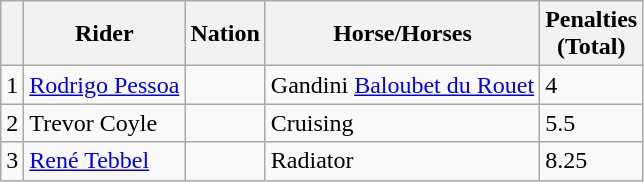<table class="wikitable">
<tr>
<th></th>
<th>Rider</th>
<th>Nation</th>
<th>Horse/Horses</th>
<th>Penalties<br>(Total)</th>
</tr>
<tr>
<td>1</td>
<td><a href='#'>Rodrigo Pessoa</a></td>
<td></td>
<td>Gandini <a href='#'>Baloubet du Rouet</a></td>
<td>4</td>
</tr>
<tr>
<td>2</td>
<td>Trevor Coyle</td>
<td></td>
<td>Cruising</td>
<td>5.5</td>
</tr>
<tr>
<td>3</td>
<td><a href='#'>René Tebbel</a></td>
<td></td>
<td>Radiator</td>
<td>8.25</td>
</tr>
</table>
